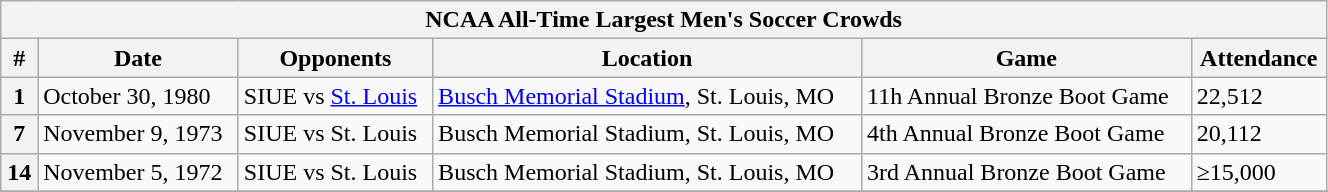<table class="wikitable" style="width:70%; text-align:center; font-size:100%; text-align:left;">
<tr>
<th colspan=6>NCAA All-Time Largest Men's Soccer Crowds </th>
</tr>
<tr>
<th><strong>#</strong></th>
<th><strong>Date</strong></th>
<th><strong>Opponents</strong></th>
<th><strong>Location</strong></th>
<th><strong>Game</strong></th>
<th><strong>Attendance</strong></th>
</tr>
<tr>
<th>1</th>
<td>October 30, 1980</td>
<td>SIUE vs <a href='#'>St. Louis</a></td>
<td><a href='#'>Busch Memorial Stadium</a>, St. Louis, MO</td>
<td>11h Annual Bronze Boot Game</td>
<td>22,512</td>
</tr>
<tr>
<th>7</th>
<td>November 9, 1973</td>
<td>SIUE vs St. Louis</td>
<td>Busch Memorial Stadium, St. Louis, MO</td>
<td>4th  Annual Bronze Boot Game</td>
<td>20,112</td>
</tr>
<tr>
<th>14</th>
<td>November 5, 1972</td>
<td>SIUE vs St. Louis</td>
<td>Busch Memorial Stadium, St. Louis, MO</td>
<td>3rd Annual Bronze Boot Game</td>
<td>≥15,000</td>
</tr>
<tr>
</tr>
</table>
